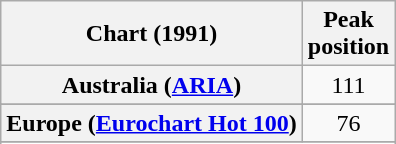<table class="wikitable sortable plainrowheaders" style="text-align:center">
<tr>
<th>Chart (1991)</th>
<th>Peak<br>position</th>
</tr>
<tr>
<th scope="row">Australia (<a href='#'>ARIA</a>)</th>
<td>111</td>
</tr>
<tr>
</tr>
<tr>
</tr>
<tr>
<th scope="row">Europe (<a href='#'>Eurochart Hot 100</a>)</th>
<td>76</td>
</tr>
<tr>
</tr>
<tr>
</tr>
<tr>
</tr>
<tr>
</tr>
<tr>
</tr>
</table>
